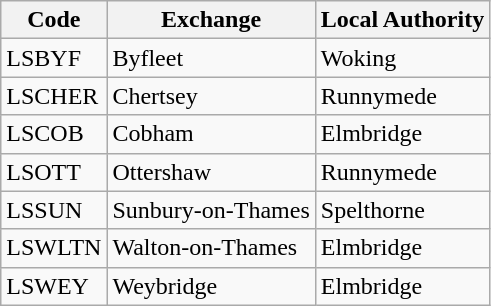<table class="wikitable" style="width: auto; margin-left: 1.5em;">
<tr>
<th scope="col">Code</th>
<th scope="col">Exchange</th>
<th scope="col">Local Authority</th>
</tr>
<tr>
<td>LSBYF</td>
<td>Byfleet</td>
<td>Woking</td>
</tr>
<tr>
<td>LSCHER</td>
<td>Chertsey</td>
<td>Runnymede</td>
</tr>
<tr>
<td>LSCOB</td>
<td>Cobham</td>
<td>Elmbridge</td>
</tr>
<tr>
<td>LSOTT</td>
<td>Ottershaw</td>
<td>Runnymede</td>
</tr>
<tr>
<td>LSSUN</td>
<td>Sunbury-on-Thames</td>
<td>Spelthorne</td>
</tr>
<tr>
<td>LSWLTN</td>
<td>Walton-on-Thames</td>
<td>Elmbridge</td>
</tr>
<tr>
<td>LSWEY</td>
<td>Weybridge</td>
<td>Elmbridge</td>
</tr>
</table>
